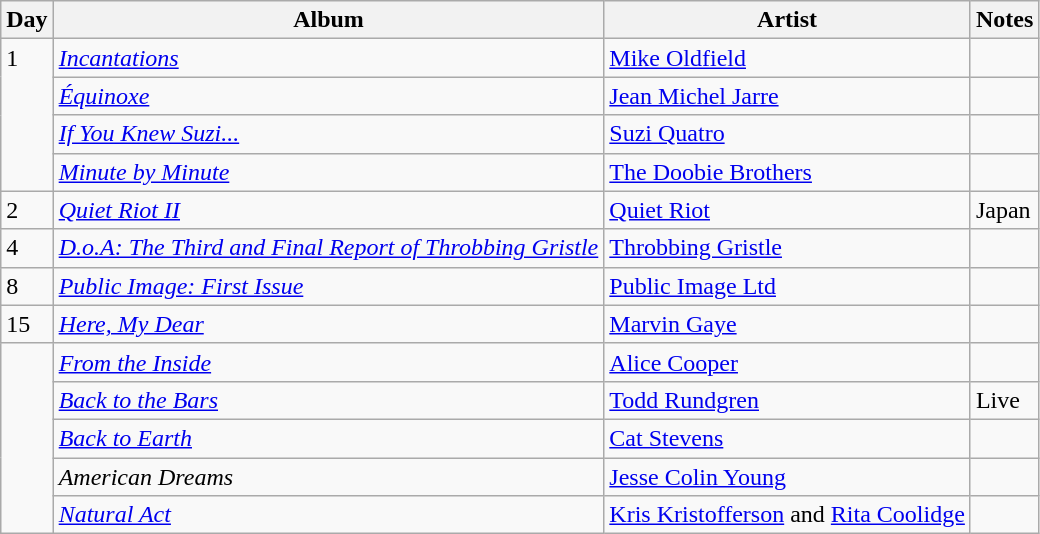<table class="wikitable">
<tr>
<th>Day</th>
<th>Album</th>
<th>Artist</th>
<th>Notes</th>
</tr>
<tr>
<td rowspan="4" valign="top">1</td>
<td><em><a href='#'>Incantations</a></em></td>
<td><a href='#'>Mike Oldfield</a></td>
<td></td>
</tr>
<tr>
<td><em><a href='#'>Équinoxe</a></em></td>
<td><a href='#'>Jean Michel Jarre</a></td>
<td></td>
</tr>
<tr>
<td><em><a href='#'>If You Knew Suzi...</a></em></td>
<td><a href='#'>Suzi Quatro</a></td>
<td></td>
</tr>
<tr>
<td><em><a href='#'>Minute by Minute</a></em></td>
<td><a href='#'>The Doobie Brothers</a></td>
<td></td>
</tr>
<tr>
<td rowspan="1" valign="top">2</td>
<td><em><a href='#'>Quiet Riot II</a></em></td>
<td><a href='#'>Quiet Riot</a></td>
<td>Japan</td>
</tr>
<tr>
<td valign="top">4</td>
<td><em><a href='#'>D.o.A: The Third and Final Report of Throbbing Gristle</a></em></td>
<td><a href='#'>Throbbing Gristle</a></td>
<td></td>
</tr>
<tr>
<td valign="top">8</td>
<td><em><a href='#'>Public Image: First Issue</a></em></td>
<td><a href='#'>Public Image Ltd</a></td>
<td></td>
</tr>
<tr>
<td valign="top">15</td>
<td><em><a href='#'>Here, My Dear</a></em></td>
<td><a href='#'>Marvin Gaye</a></td>
<td></td>
</tr>
<tr>
<td rowspan="6" valign="top"></td>
<td><em><a href='#'>From the Inside</a></em></td>
<td><a href='#'>Alice Cooper</a></td>
<td></td>
</tr>
<tr>
<td><em><a href='#'>Back to the Bars</a></em></td>
<td><a href='#'>Todd Rundgren</a></td>
<td>Live</td>
</tr>
<tr>
<td><em><a href='#'>Back to Earth</a></em></td>
<td><a href='#'>Cat Stevens</a></td>
<td></td>
</tr>
<tr>
<td><em>American Dreams</em></td>
<td><a href='#'>Jesse Colin Young</a></td>
<td></td>
</tr>
<tr>
<td><em><a href='#'>Natural Act</a></em></td>
<td><a href='#'>Kris Kristofferson</a> and <a href='#'>Rita Coolidge</a></td>
<td></td>
</tr>
</table>
